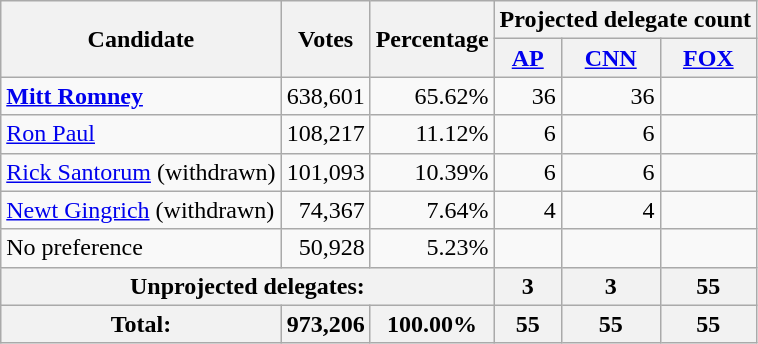<table class="wikitable" style="text-align:right;">
<tr>
<th rowspan="2">Candidate</th>
<th rowspan="2">Votes</th>
<th rowspan="2">Percentage</th>
<th colspan="3">Projected delegate count</th>
</tr>
<tr>
<th><a href='#'>AP</a></th>
<th><a href='#'>CNN</a><br></th>
<th><a href='#'>FOX</a><br></th>
</tr>
<tr>
<td style="text-align:left;"> <strong><a href='#'>Mitt Romney</a></strong></td>
<td>638,601</td>
<td>65.62%</td>
<td>36</td>
<td>36</td>
<td></td>
</tr>
<tr>
<td style="text-align:left;"><a href='#'>Ron Paul</a></td>
<td>108,217</td>
<td>11.12%</td>
<td>6</td>
<td>6</td>
<td></td>
</tr>
<tr>
<td style="text-align:left;"><a href='#'>Rick Santorum</a> (withdrawn)</td>
<td>101,093</td>
<td>10.39%</td>
<td>6</td>
<td>6</td>
<td></td>
</tr>
<tr>
<td style="text-align:left;"><a href='#'>Newt Gingrich</a> (withdrawn)</td>
<td>74,367</td>
<td>7.64%</td>
<td>4</td>
<td>4</td>
<td></td>
</tr>
<tr>
<td style="text-align:left;">No preference</td>
<td>50,928</td>
<td>5.23%</td>
<td></td>
<td></td>
<td></td>
</tr>
<tr style="background:#eee;">
<th colspan="3">Unprojected delegates:</th>
<th>3</th>
<th>3</th>
<th>55</th>
</tr>
<tr style="background:#eee;">
<th>Total:</th>
<th>973,206</th>
<th>100.00%</th>
<th>55</th>
<th>55</th>
<th>55</th>
</tr>
</table>
